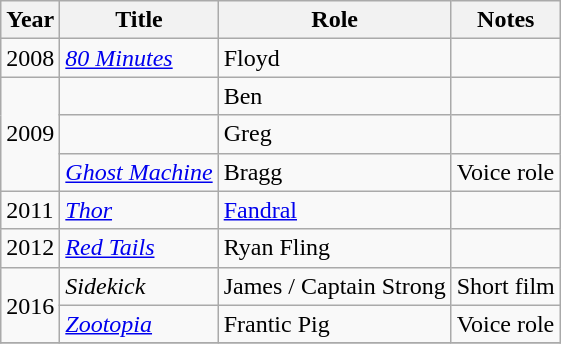<table class="wikitable sortable">
<tr>
<th>Year</th>
<th>Title</th>
<th>Role</th>
<th class="unsortable">Notes</th>
</tr>
<tr>
<td>2008</td>
<td><em><a href='#'>80 Minutes</a></em></td>
<td>Floyd</td>
<td></td>
</tr>
<tr>
<td rowspan="3">2009</td>
<td><em></em></td>
<td>Ben</td>
<td></td>
</tr>
<tr>
<td><em></em></td>
<td>Greg</td>
<td></td>
</tr>
<tr>
<td><em><a href='#'>Ghost Machine</a></em></td>
<td>Bragg</td>
<td>Voice role</td>
</tr>
<tr>
<td>2011</td>
<td><em><a href='#'>Thor</a></em></td>
<td><a href='#'>Fandral</a></td>
<td></td>
</tr>
<tr>
<td>2012</td>
<td><em><a href='#'>Red Tails</a></em></td>
<td>Ryan Fling</td>
<td></td>
</tr>
<tr>
<td rowspan="2">2016</td>
<td><em>Sidekick</em></td>
<td>James / Captain Strong</td>
<td>Short film</td>
</tr>
<tr>
<td><em><a href='#'>Zootopia</a></em></td>
<td>Frantic Pig</td>
<td>Voice role</td>
</tr>
<tr>
</tr>
</table>
